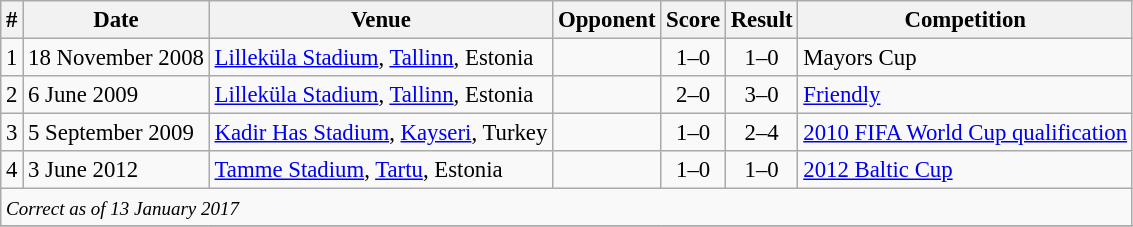<table class="wikitable" style="font-size:95%;">
<tr>
<th>#</th>
<th>Date</th>
<th>Venue</th>
<th>Opponent</th>
<th>Score</th>
<th>Result</th>
<th>Competition</th>
</tr>
<tr align=center>
<td>1</td>
<td align=left>18 November 2008</td>
<td align=left><a href='#'>Lilleküla Stadium</a>, <a href='#'>Tallinn</a>, Estonia</td>
<td align=left></td>
<td>1–0</td>
<td>1–0</td>
<td align=left>Mayors Cup</td>
</tr>
<tr align=center>
<td>2</td>
<td align=left>6 June 2009</td>
<td align=left><a href='#'>Lilleküla Stadium</a>, <a href='#'>Tallinn</a>, Estonia</td>
<td align=left></td>
<td>2–0</td>
<td>3–0</td>
<td align=left><a href='#'>Friendly</a></td>
</tr>
<tr align=center>
<td>3</td>
<td align=left>5 September 2009</td>
<td align=left><a href='#'>Kadir Has Stadium</a>, <a href='#'>Kayseri</a>, Turkey</td>
<td align=left></td>
<td>1–0</td>
<td>2–4</td>
<td align=left><a href='#'>2010 FIFA World Cup qualification</a></td>
</tr>
<tr align=center>
<td>4</td>
<td align=left>3 June 2012</td>
<td align=left><a href='#'>Tamme Stadium</a>, <a href='#'>Tartu</a>, Estonia</td>
<td align=left></td>
<td>1–0</td>
<td>1–0</td>
<td align=left><a href='#'>2012 Baltic Cup</a></td>
</tr>
<tr>
<td colspan="12"><small><em>Correct as of 13 January 2017</em></small></td>
</tr>
<tr>
</tr>
</table>
